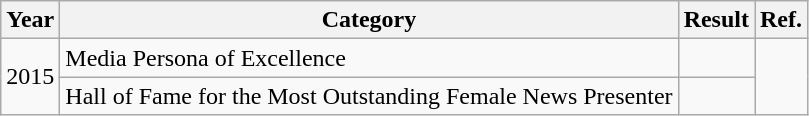<table class="wikitable plainrowheaders sortable">
<tr>
<th>Year</th>
<th>Category</th>
<th>Result</th>
<th>Ref.</th>
</tr>
<tr>
<td rowspan=2>2015</td>
<td>Media Persona of Excellence</td>
<td></td>
<td rowspan=2></td>
</tr>
<tr>
<td>Hall of Fame for the Most Outstanding Female News Presenter</td>
<td></td>
</tr>
</table>
